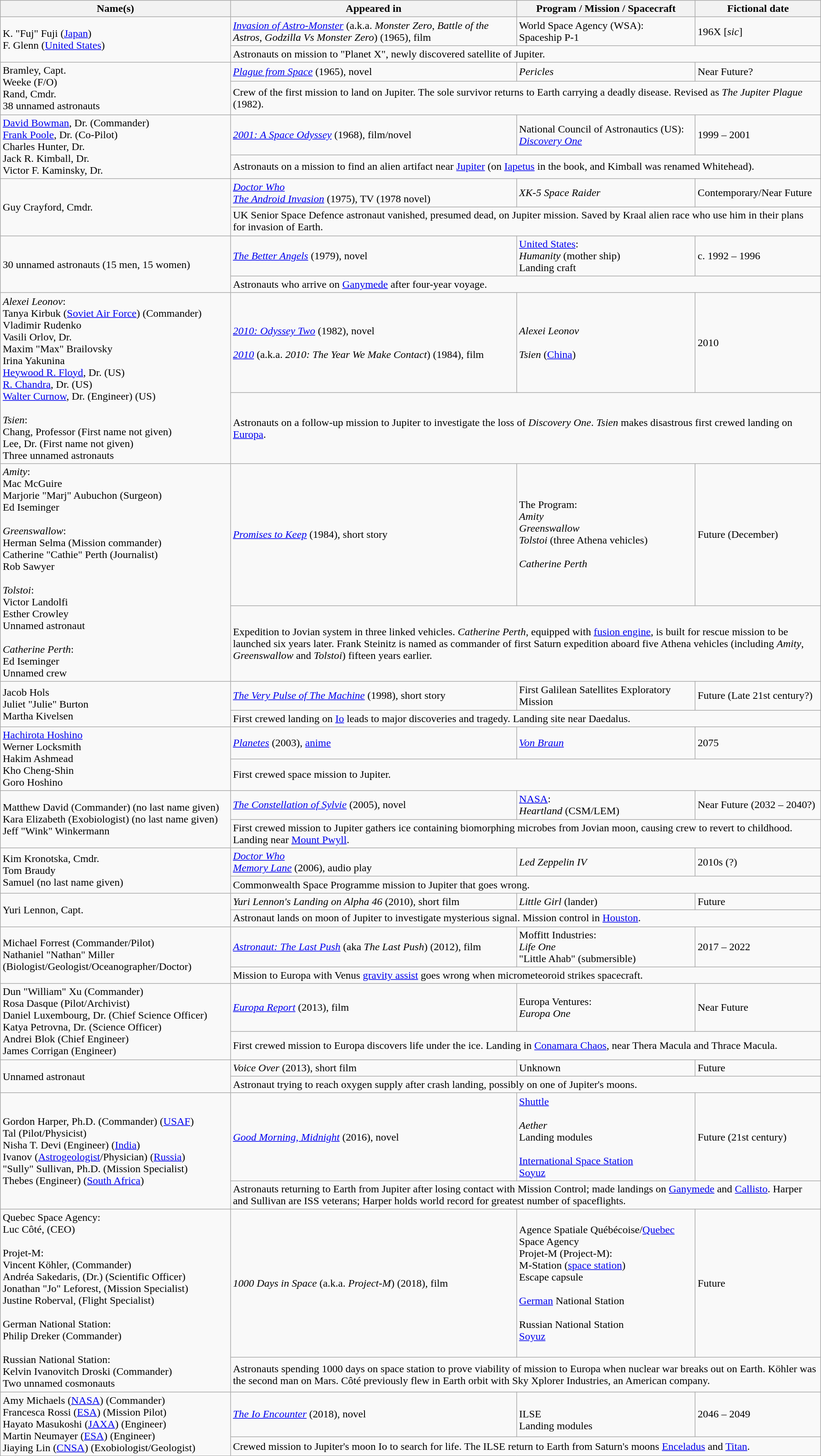<table Class="wikitable">
<tr>
<th>Name(s)</th>
<th>Appeared in</th>
<th>Program / Mission / Spacecraft</th>
<th>Fictional date</th>
</tr>
<tr>
<td rowspan="2">K. "Fuj" Fuji (<a href='#'>Japan</a>)<br>F. Glenn (<a href='#'>United States</a>)</td>
<td><em><a href='#'>Invasion of Astro-Monster</a></em> (a.k.a. <em>Monster Zero</em>, <em>Battle of the Astros</em>, <em>Godzilla Vs Monster Zero</em>) (1965), film</td>
<td>World Space Agency (WSA):<br>Spaceship P-1</td>
<td>196X [<em>sic</em>]</td>
</tr>
<tr>
<td colspan="3">Astronauts on mission to "Planet X", newly discovered satellite of Jupiter.</td>
</tr>
<tr>
<td rowspan="2">Bramley, Capt.<br>Weeke (F/O)<br>Rand, Cmdr.<br>38 unnamed astronauts</td>
<td><em><a href='#'>Plague from Space</a></em> (1965), novel</td>
<td><em>Pericles</em></td>
<td>Near Future?</td>
</tr>
<tr>
<td colspan="3">Crew of the first mission to land on Jupiter. The sole survivor returns to Earth carrying a deadly disease. Revised as <em>The Jupiter Plague</em> (1982).</td>
</tr>
<tr>
<td rowspan="2"><a href='#'>David Bowman</a>, Dr. (Commander)<br><a href='#'>Frank Poole</a>, Dr. (Co-Pilot)<br>Charles Hunter, Dr.<br>Jack R. Kimball, Dr.<br>Victor F. Kaminsky, Dr.</td>
<td><em><a href='#'>2001: A Space Odyssey</a></em> (1968), film/novel</td>
<td>National Council of Astronautics (US):<br><em><a href='#'>Discovery One</a></em></td>
<td>1999 – 2001</td>
</tr>
<tr>
<td colspan="3">Astronauts on a mission to find an alien artifact near <a href='#'>Jupiter</a> (on <a href='#'>Iapetus</a> in the book, and Kimball was renamed Whitehead).</td>
</tr>
<tr>
<td rowspan="2">Guy Crayford, Cmdr.</td>
<td><em><a href='#'>Doctor Who</a></em><br><em><a href='#'>The Android Invasion</a></em> (1975), TV (1978 novel)</td>
<td><em>XK-5 Space Raider</em></td>
<td>Contemporary/Near Future</td>
</tr>
<tr>
<td colspan="3">UK Senior Space Defence astronaut vanished, presumed dead, on Jupiter mission. Saved by Kraal alien race who use him in their plans for invasion of Earth.</td>
</tr>
<tr>
<td rowspan="2">30 unnamed astronauts (15 men, 15 women)</td>
<td><em><a href='#'>The Better Angels</a></em> (1979), novel</td>
<td><a href='#'>United States</a>:<br><em>Humanity</em> (mother ship)<br>Landing craft</td>
<td>c. 1992 – 1996</td>
</tr>
<tr>
<td colspan="3">Astronauts who arrive on <a href='#'>Ganymede</a> after four-year voyage.</td>
</tr>
<tr>
<td rowspan="2"><em>Alexei Leonov</em>:<br>Tanya Kirbuk (<a href='#'>Soviet Air Force</a>) (Commander)<br>Vladimir Rudenko<br>Vasili Orlov, Dr.<br>Maxim "Max" Brailovsky<br>Irina Yakunina<br><a href='#'>Heywood R. Floyd</a>, Dr. (US)<br><a href='#'>R. Chandra</a>, Dr. (US)<br><a href='#'>Walter Curnow</a>, Dr. (Engineer) (US)<br><br><em>Tsien</em>:<br>Chang, Professor (First name not given)<br>Lee, Dr. (First name not given)<br>Three unnamed astronauts</td>
<td><em><a href='#'>2010: Odyssey Two</a></em> (1982), novel<br><br><em><a href='#'>2010</a></em> (a.k.a. <em>2010: The Year We Make Contact</em>) (1984), film</td>
<td><em>Alexei Leonov</em><br><br><em>Tsien</em> (<a href='#'>China</a>)</td>
<td>2010</td>
</tr>
<tr>
<td colspan="3">Astronauts on a follow-up mission to Jupiter to investigate the loss of <em>Discovery One</em>. <em>Tsien</em> makes disastrous first crewed landing on <a href='#'>Europa</a>.</td>
</tr>
<tr>
<td rowspan="2"><em>Amity</em>:<br>Mac McGuire<br>Marjorie "Marj" Aubuchon (Surgeon)<br>Ed Iseminger<br><br><em>Greenswallow</em>:<br>Herman Selma (Mission commander)<br>Catherine "Cathie" Perth (Journalist)<br>Rob Sawyer<br><br><em>Tolstoi</em>:<br>Victor Landolfi<br>Esther Crowley<br>Unnamed astronaut<br><br><em>Catherine Perth</em>:<br>Ed Iseminger<br>Unnamed crew</td>
<td><em><a href='#'>Promises to Keep</a></em> (1984), short story</td>
<td>The Program:<br><em>Amity</em><br><em>Greenswallow</em><br><em>Tolstoi</em> (three Athena vehicles)<br><br><em>Catherine Perth</em></td>
<td>Future (December)</td>
</tr>
<tr>
<td colspan="3">Expedition to Jovian system in three linked vehicles. <em>Catherine Perth</em>, equipped with <a href='#'>fusion engine</a>, is built for rescue mission to be launched six years later. Frank Steinitz is named as commander of first Saturn expedition aboard five Athena vehicles (including <em>Amity</em>, <em>Greenswallow</em> and <em>Tolstoi</em>) fifteen years earlier.</td>
</tr>
<tr>
<td rowspan="2">Jacob Hols<br>Juliet "Julie" Burton<br>Martha Kivelsen</td>
<td><em><a href='#'>The Very Pulse of The Machine</a></em> (1998), short story</td>
<td>First Galilean Satellites Exploratory Mission</td>
<td>Future (Late 21st century?)</td>
</tr>
<tr>
<td colspan="3">First crewed landing on <a href='#'>Io</a> leads to major discoveries and tragedy. Landing site near Daedalus.</td>
</tr>
<tr>
<td rowspan="2"><a href='#'>Hachirota Hoshino</a><br>Werner Locksmith<br>Hakim Ashmead<br>Kho Cheng-Shin<br>Goro Hoshino</td>
<td><em><a href='#'>Planetes</a></em> (2003), <a href='#'>anime</a></td>
<td><em><a href='#'>Von Braun</a></em></td>
<td>2075</td>
</tr>
<tr>
<td colspan="3">First crewed space mission to Jupiter.</td>
</tr>
<tr>
<td rowspan="2">Matthew David (Commander) (no last name given)<br>Kara Elizabeth (Exobiologist) (no last name given)<br>Jeff "Wink" Winkermann</td>
<td><em><a href='#'>The Constellation of Sylvie</a></em> (2005), novel</td>
<td><a href='#'>NASA</a>:<br><em>Heartland</em> (CSM/LEM)</td>
<td>Near Future (2032 – 2040?)</td>
</tr>
<tr>
<td colspan="3">First crewed mission to Jupiter gathers ice containing biomorphing microbes from Jovian moon, causing crew to revert to childhood. Landing near <a href='#'>Mount Pwyll</a>.</td>
</tr>
<tr>
<td rowspan="2">Kim Kronotska, Cmdr.<br>Tom Braudy<br>Samuel (no last name given)</td>
<td><em><a href='#'>Doctor Who</a></em><br><em><a href='#'>Memory Lane</a></em> (2006), audio play</td>
<td><em>Led Zeppelin IV</em></td>
<td>2010s (?)</td>
</tr>
<tr>
<td colspan="3">Commonwealth Space Programme mission to Jupiter that goes wrong.</td>
</tr>
<tr>
<td rowspan="2">Yuri Lennon, Capt.</td>
<td><em>Yuri Lennon's Landing on Alpha 46</em> (2010), short film</td>
<td><em>Little Girl</em> (lander)</td>
<td>Future</td>
</tr>
<tr>
<td colspan="3">Astronaut lands on moon of Jupiter to investigate mysterious signal. Mission control in <a href='#'>Houston</a>.</td>
</tr>
<tr>
<td rowspan="2">Michael Forrest (Commander/Pilot)<br>Nathaniel "Nathan" Miller (Biologist/Geologist/Oceanographer/Doctor)</td>
<td><em><a href='#'>Astronaut: The Last Push</a></em> (aka <em>The Last Push</em>) (2012), film</td>
<td>Moffitt Industries:<br><em>Life One</em><br>"Little Ahab" (submersible)</td>
<td>2017 – 2022</td>
</tr>
<tr>
<td colspan="3">Mission to Europa with Venus <a href='#'>gravity assist</a> goes wrong when micrometeoroid strikes spacecraft.</td>
</tr>
<tr>
<td rowspan="2">Dun "William" Xu (Commander)<br>Rosa Dasque (Pilot/Archivist)<br>Daniel Luxembourg, Dr. (Chief Science Officer)<br>Katya Petrovna, Dr. (Science Officer)<br>Andrei Blok (Chief Engineer)<br>James Corrigan (Engineer)</td>
<td><em><a href='#'>Europa Report</a></em> (2013), film</td>
<td>Europa Ventures:<br><em>Europa One</em></td>
<td>Near Future</td>
</tr>
<tr>
<td colspan="3">First crewed mission to Europa discovers life under the ice. Landing in <a href='#'>Conamara Chaos</a>, near Thera Macula and Thrace Macula.</td>
</tr>
<tr>
<td rowspan="2">Unnamed astronaut</td>
<td><em>Voice Over</em> (2013), short film</td>
<td>Unknown</td>
<td>Future</td>
</tr>
<tr>
<td colspan="3">Astronaut trying to reach oxygen supply after crash landing, possibly on one of Jupiter's moons.</td>
</tr>
<tr>
<td rowspan="2">Gordon Harper, Ph.D. (Commander) (<a href='#'>USAF</a>)<br>Tal (Pilot/Physicist)<br>Nisha T. Devi (Engineer) (<a href='#'>India</a>)<br>Ivanov (<a href='#'>Astrogeologist</a>/Physician) (<a href='#'>Russia</a>)<br>"Sully" Sullivan, Ph.D. (Mission Specialist)<br>Thebes (Engineer) (<a href='#'>South Africa</a>)</td>
<td><em><a href='#'>Good Morning, Midnight</a></em> (2016), novel</td>
<td><a href='#'>Shuttle</a><br><br><em>Aether</em><br>Landing modules<br><br><a href='#'>International Space Station</a><br><a href='#'>Soyuz</a></td>
<td>Future (21st century)</td>
</tr>
<tr>
<td colspan="3">Astronauts returning to Earth from Jupiter after losing contact with Mission Control; made landings on <a href='#'>Ganymede</a> and <a href='#'>Callisto</a>. Harper and Sullivan are ISS veterans; Harper holds world record for greatest number of spaceflights.</td>
</tr>
<tr>
<td rowspan="2">Quebec Space Agency:<br>Luc Côté,  (CEO)<br><br>Projet-M:<br>Vincent Köhler,  (Commander)<br>Andréa Sakedaris,  (Dr.) (Scientific Officer)<br>Jonathan "Jo" Leforest,  (Mission Specialist)<br>Justine Roberval,  (Flight Specialist)<br><br>German National Station:<br>Philip Dreker (Commander)<br><br>Russian National Station:<br>Kelvin Ivanovitch Droski (Commander)<br>Two unnamed cosmonauts</td>
<td><em>1000 Days in Space</em> (a.k.a. <em>Project-M</em>) (2018), film</td>
<td>Agence Spatiale Québécoise/<a href='#'>Quebec</a> Space Agency<br>Projet-M (Project-M):<br>M-Station (<a href='#'>space station</a>)<br>Escape capsule<br><br><a href='#'>German</a> National Station<br><br>Russian National Station<br><a href='#'>Soyuz</a></td>
<td>Future</td>
</tr>
<tr>
<td colspan="3">Astronauts spending 1000 days on space station to prove viability of mission to Europa when nuclear war breaks out on Earth. Köhler was the second man on Mars. Côté previously flew in Earth orbit with Sky Xplorer Industries, an American company.</td>
</tr>
<tr>
<td rowspan="2">Amy Michaels (<a href='#'>NASA</a>) (Commander)<br>Francesca Rossi (<a href='#'>ESA</a>) (Mission Pilot)<br>Hayato Masukoshi (<a href='#'>JAXA</a>) (Engineer)<br>Martin Neumayer (<a href='#'>ESA</a>) (Engineer)<br>Jiaying Lin (<a href='#'>CNSA</a>) (Exobiologist/Geologist)</td>
<td><em><a href='#'>The Io Encounter</a></em> (2018), novel</td>
<td><br>ILSE<br>Landing modules</td>
<td>2046 – 2049</td>
</tr>
<tr>
<td colspan="3">Crewed mission to Jupiter's moon Io to search for life. The ILSE return to Earth from Saturn's moons <a href='#'>Enceladus</a> and <a href='#'>Titan</a>.</td>
</tr>
</table>
